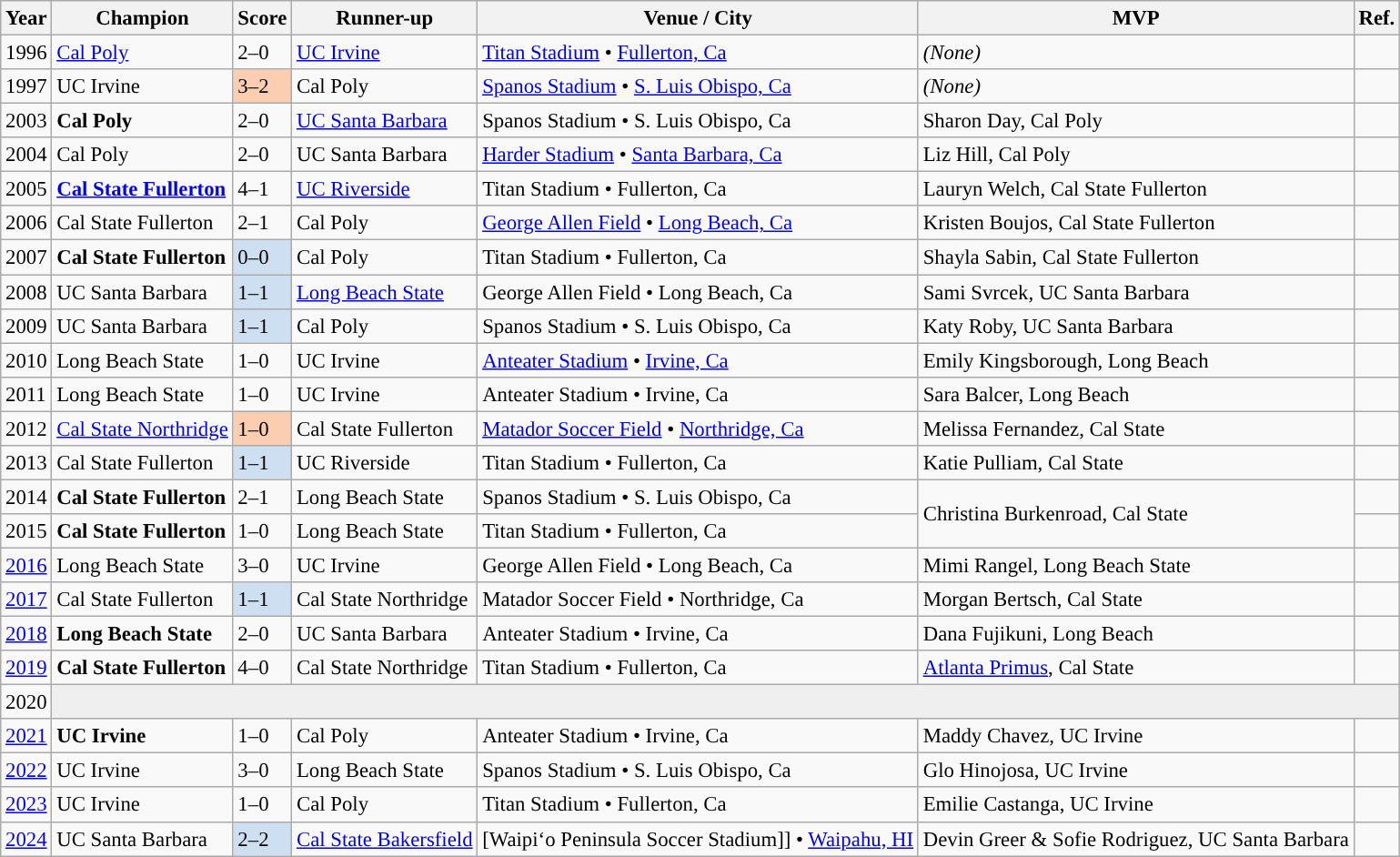<table class="wikitable sortable" style="font-size: 95%;">
<tr>
<th width=px>Year</th>
<th width=px>Champion</th>
<th width=px>Score</th>
<th width=px>Runner-up</th>
<th width=px>Venue / City</th>
<th width=px>MVP</th>
<th width=px>Ref.</th>
</tr>
<tr>
<td>1996</td>
<td><a href='#'>Cal Poly</a> </td>
<td>2–0</td>
<td><a href='#'>UC Irvine</a></td>
<td><a href='#'>Titan Stadium</a> • <a href='#'>Fullerton, Ca</a></td>
<td><em>(None)</em></td>
<td></td>
</tr>
<tr>
<td>1997</td>
<td>UC Irvine </td>
<td style="background-color:#FBCEB1">3–2 </td>
<td>Cal Poly</td>
<td><a href='#'>Spanos Stadium</a> • <a href='#'>S. Luis Obispo, Ca</a></td>
<td><em>(None)</em></td>
</tr>
<tr>
<td>2003</td>
<td><strong>Cal Poly</strong> </td>
<td>2–0</td>
<td><a href='#'>UC Santa Barbara</a></td>
<td>Spanos Stadium • S. Luis Obispo, Ca</td>
<td>Sharon Day, Cal Poly</td>
<td></td>
</tr>
<tr>
<td>2004</td>
<td>Cal Poly </td>
<td>2–0</td>
<td>UC Santa Barbara</td>
<td><a href='#'>Harder Stadium</a> • <a href='#'>Santa Barbara, Ca</a></td>
<td>Liz Hill, Cal Poly</td>
<td></td>
</tr>
<tr>
<td>2005</td>
<td><strong><a href='#'>Cal State Fullerton</a></strong> </td>
<td>4–1</td>
<td><a href='#'>UC Riverside</a></td>
<td>Titan Stadium • Fullerton, Ca</td>
<td>Lauryn Welch, Cal State Fullerton</td>
<td></td>
</tr>
<tr>
<td>2006</td>
<td>Cal State Fullerton </td>
<td>2–1</td>
<td>Cal Poly</td>
<td><a href='#'>George Allen Field</a> • <a href='#'>Long Beach, Ca</a></td>
<td>Kristen Boujos, Cal State Fullerton</td>
<td></td>
</tr>
<tr>
<td>2007</td>
<td><strong>Cal State Fullerton</strong> </td>
<td style="background-color:#cedff2">0–0 </td>
<td>Cal Poly</td>
<td>Titan Stadium • Fullerton, Ca</td>
<td>Shayla Sabin, Cal State Fullerton</td>
<td></td>
</tr>
<tr>
<td>2008</td>
<td>UC Santa Barbara </td>
<td style="background-color:#cedff2">1–1 </td>
<td><a href='#'>Long Beach State</a></td>
<td>George Allen Field • Long Beach, Ca</td>
<td>Sami Svrcek, UC Santa Barbara</td>
<td></td>
</tr>
<tr>
<td>2009</td>
<td>UC Santa Barbara </td>
<td style="background-color:#cedff2">1–1 </td>
<td>Cal Poly</td>
<td>Spanos Stadium • S. Luis Obispo, Ca</td>
<td>Katy Roby, UC Santa Barbara</td>
<td></td>
</tr>
<tr>
<td>2010</td>
<td>Long Beach State </td>
<td>1–0</td>
<td>UC Irvine</td>
<td><a href='#'>Anteater Stadium</a> • <a href='#'>Irvine, Ca</a></td>
<td>Emily Kingsborough, Long Beach</td>
<td></td>
</tr>
<tr>
<td>2011</td>
<td>Long Beach State </td>
<td>1–0</td>
<td>UC Irvine</td>
<td>Anteater Stadium • Irvine, Ca</td>
<td>Sara Balcer, Long Beach</td>
<td></td>
</tr>
<tr>
<td>2012</td>
<td><a href='#'>Cal State Northridge</a> </td>
<td style="background-color:#FBCEB1">1–0 </td>
<td>Cal State Fullerton</td>
<td><a href='#'>Matador Soccer Field</a> • <a href='#'>Northridge, Ca</a></td>
<td>Melissa Fernandez, Cal State</td>
<td></td>
</tr>
<tr>
<td>2013</td>
<td>Cal State Fullerton </td>
<td style="background-color:#cedff2">1–1 </td>
<td>UC Riverside</td>
<td>Titan Stadium • Fullerton, Ca</td>
<td>Katie Pulliam, Cal State</td>
<td></td>
</tr>
<tr>
<td>2014</td>
<td><strong>Cal State Fullerton</strong> </td>
<td>2–1</td>
<td>Long Beach State</td>
<td>Spanos Stadium • S. Luis Obispo, Ca</td>
<td rowspan=2>Christina Burkenroad, Cal State</td>
<td></td>
</tr>
<tr>
<td>2015</td>
<td><strong>Cal State Fullerton</strong> </td>
<td>1–0</td>
<td>Long Beach State</td>
<td>Titan Stadium • Fullerton, Ca</td>
<td></td>
</tr>
<tr>
<td><a href='#'>2016</a></td>
<td>Long Beach State </td>
<td>3–0</td>
<td>UC Irvine</td>
<td>George Allen Field • Long Beach, Ca</td>
<td>Mimi Rangel, Long Beach State</td>
<td></td>
</tr>
<tr>
<td><a href='#'>2017</a></td>
<td>Cal State Fullerton </td>
<td style="background-color:#cedff2">1–1 </td>
<td>Cal State Northridge</td>
<td>Matador Soccer Field • Northridge, Ca</td>
<td>Morgan Bertsch, Cal State</td>
<td></td>
</tr>
<tr>
<td><a href='#'>2018</a></td>
<td><strong>Long Beach State</strong> </td>
<td>2–0</td>
<td>UC Santa Barbara</td>
<td>Anteater Stadium • Irvine, Ca</td>
<td>Dana Fujikuni, Long Beach</td>
<td></td>
</tr>
<tr>
<td><a href='#'>2019</a></td>
<td><strong>Cal State Fullerton</strong> </td>
<td>4–0</td>
<td>Cal State Northridge</td>
<td>Titan Stadium • Fullerton, Ca</td>
<td><a href='#'>Atlanta Primus</a>, Cal State</td>
<td></td>
</tr>
<tr>
<td>2020</td>
<td colspan=6 bgcolor=#efefef></td>
</tr>
<tr>
<td><a href='#'>2021</a></td>
<td><strong>UC Irvine</strong> </td>
<td>1–0</td>
<td>Cal Poly</td>
<td>Anteater Stadium • Irvine, Ca</td>
<td>Maddy Chavez, UC Irvine</td>
<td></td>
</tr>
<tr>
<td><a href='#'>2022</a></td>
<td>UC Irvine </td>
<td>3–0</td>
<td>Long Beach State</td>
<td>Spanos Stadium • S. Luis Obispo, Ca</td>
<td>Glo Hinojosa, UC Irvine</td>
<td></td>
</tr>
<tr>
<td><a href='#'>2023</a></td>
<td>UC Irvine </td>
<td>1–0</td>
<td>Cal Poly</td>
<td>Titan Stadium • Fullerton, Ca</td>
<td>Emilie Castanga, UC Irvine</td>
<td></td>
</tr>
<tr>
<td><a href='#'>2024</a></td>
<td>UC Santa Barbara </td>
<td style="background-color:#cedff2">2–2 </td>
<td><a href='#'>Cal State Bakersfield</a></td>
<td>[Waipiʻo Peninsula Soccer Stadium]] • <a href='#'>Waipahu, HI</a></td>
<td>Devin Greer & Sofie Rodriguez, UC Santa Barbara</td>
<td></td>
</tr>
</table>
